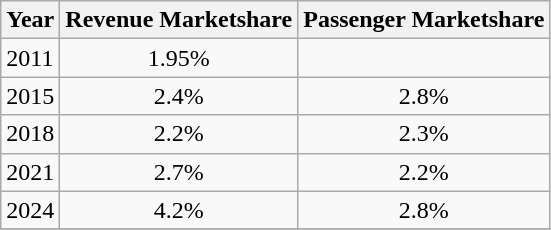<table class="wikitable sortable plainrowheaders">
<tr>
<th>Year</th>
<th>Revenue Marketshare</th>
<th>Passenger Marketshare</th>
</tr>
<tr>
<td>2011</td>
<td style="text-align:Center;">1.95%</td>
<td align="Center"></td>
</tr>
<tr>
<td>2015</td>
<td style="text-align:Center;">2.4%</td>
<td align="Center">2.8%</td>
</tr>
<tr>
<td>2018</td>
<td style="text-align:Center;">2.2%</td>
<td align="Center">2.3%</td>
</tr>
<tr>
<td>2021</td>
<td style="text-align:Center;">2.7%</td>
<td align="Center">2.2%</td>
</tr>
<tr>
<td>2024</td>
<td style="text-align:Center;">4.2%</td>
<td align="Center">2.8%</td>
</tr>
<tr>
</tr>
</table>
